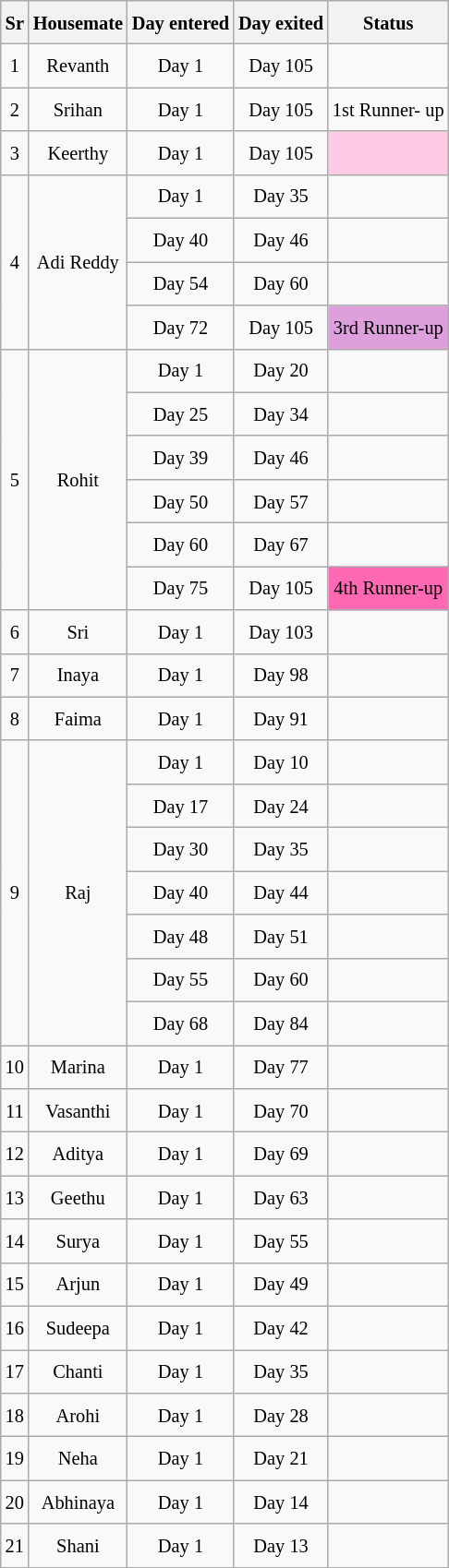<table class="wikitable sortable" style=" text-align:center; font-size:85%;  line-height:25px; width:auto;">
<tr>
<th scope="col">Sr</th>
<th scope="col">Housemate</th>
<th scope="col">Day entered</th>
<th scope="col">Day exited</th>
<th scope="col">Status</th>
</tr>
<tr>
<td>1</td>
<td>Revanth</td>
<td>Day 1</td>
<td>Day 105</td>
<td></td>
</tr>
<tr>
<td>2</td>
<td>Srihan</td>
<td>Day 1</td>
<td>Day 105</td>
<td>1st Runner- up</td>
</tr>
<tr>
<td>3</td>
<td>Keerthy</td>
<td>Day 1</td>
<td>Day 105</td>
<td style="background:#ffcae5;"></td>
</tr>
<tr>
<td rowspan="4">4</td>
<td rowspan="4">Adi Reddy</td>
<td>Day 1</td>
<td>Day 35</td>
<td></td>
</tr>
<tr>
<td>Day 40</td>
<td>Day 46</td>
<td></td>
</tr>
<tr>
<td>Day 54</td>
<td>Day 60</td>
<td></td>
</tr>
<tr>
<td>Day 72</td>
<td>Day 105</td>
<td style="background:#DDA0DD;">3rd Runner-up</td>
</tr>
<tr>
<td rowspan="6">5</td>
<td rowspan="6">Rohit</td>
<td>Day 1</td>
<td>Day 20</td>
<td></td>
</tr>
<tr>
<td>Day 25</td>
<td>Day 34</td>
<td></td>
</tr>
<tr>
<td>Day 39</td>
<td>Day 46</td>
<td></td>
</tr>
<tr>
<td>Day 50</td>
<td>Day 57</td>
<td></td>
</tr>
<tr>
<td>Day 60</td>
<td>Day 67</td>
<td></td>
</tr>
<tr>
<td>Day 75</td>
<td>Day 105</td>
<td style="background:#FF69B4; text-align:center;">4th Runner-up</td>
</tr>
<tr>
<td>6</td>
<td>Sri</td>
<td>Day 1</td>
<td>Day 103</td>
<td></td>
</tr>
<tr>
<td>7</td>
<td>Inaya</td>
<td>Day 1</td>
<td>Day 98</td>
<td></td>
</tr>
<tr>
<td>8</td>
<td>Faima</td>
<td>Day 1</td>
<td>Day 91</td>
<td></td>
</tr>
<tr>
<td rowspan="7">9</td>
<td rowspan="7">Raj</td>
<td>Day 1</td>
<td>Day 10</td>
<td></td>
</tr>
<tr>
<td>Day 17</td>
<td>Day 24</td>
<td></td>
</tr>
<tr>
<td>Day 30</td>
<td>Day 35</td>
<td></td>
</tr>
<tr>
<td>Day 40</td>
<td>Day 44</td>
<td></td>
</tr>
<tr>
<td>Day 48</td>
<td>Day 51</td>
<td></td>
</tr>
<tr>
<td>Day 55</td>
<td>Day 60</td>
<td></td>
</tr>
<tr>
<td>Day 68</td>
<td>Day 84</td>
<td></td>
</tr>
<tr>
<td>10</td>
<td>Marina</td>
<td>Day 1</td>
<td>Day 77</td>
<td></td>
</tr>
<tr>
<td>11</td>
<td>Vasanthi</td>
<td>Day 1</td>
<td>Day 70</td>
<td></td>
</tr>
<tr>
<td>12</td>
<td>Aditya</td>
<td>Day 1</td>
<td>Day 69</td>
<td></td>
</tr>
<tr>
<td>13</td>
<td>Geethu</td>
<td>Day 1</td>
<td>Day 63</td>
<td></td>
</tr>
<tr>
<td>14</td>
<td>Surya</td>
<td>Day 1</td>
<td>Day 55</td>
<td></td>
</tr>
<tr>
<td>15</td>
<td>Arjun</td>
<td>Day 1</td>
<td>Day 49</td>
<td></td>
</tr>
<tr>
<td>16</td>
<td>Sudeepa</td>
<td>Day 1</td>
<td>Day 42</td>
<td></td>
</tr>
<tr>
<td>17</td>
<td>Chanti</td>
<td>Day 1</td>
<td>Day 35</td>
<td></td>
</tr>
<tr>
<td>18</td>
<td>Arohi</td>
<td>Day 1</td>
<td>Day 28</td>
<td></td>
</tr>
<tr>
<td>19</td>
<td>Neha</td>
<td>Day 1</td>
<td>Day 21</td>
<td></td>
</tr>
<tr>
<td>20</td>
<td>Abhinaya</td>
<td>Day 1</td>
<td>Day 14</td>
<td></td>
</tr>
<tr>
<td>21</td>
<td>Shani</td>
<td>Day 1</td>
<td>Day 13</td>
<td></td>
</tr>
</table>
